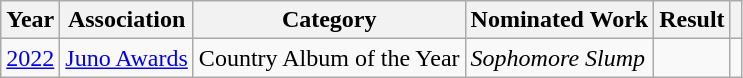<table class="wikitable">
<tr>
<th>Year</th>
<th>Association</th>
<th>Category</th>
<th>Nominated Work</th>
<th>Result</th>
<th></th>
</tr>
<tr>
<td><a href='#'>2022</a></td>
<td><a href='#'>Juno Awards</a></td>
<td>Country Album of the Year</td>
<td><em>Sophomore Slump</em></td>
<td></td>
<td></td>
</tr>
</table>
